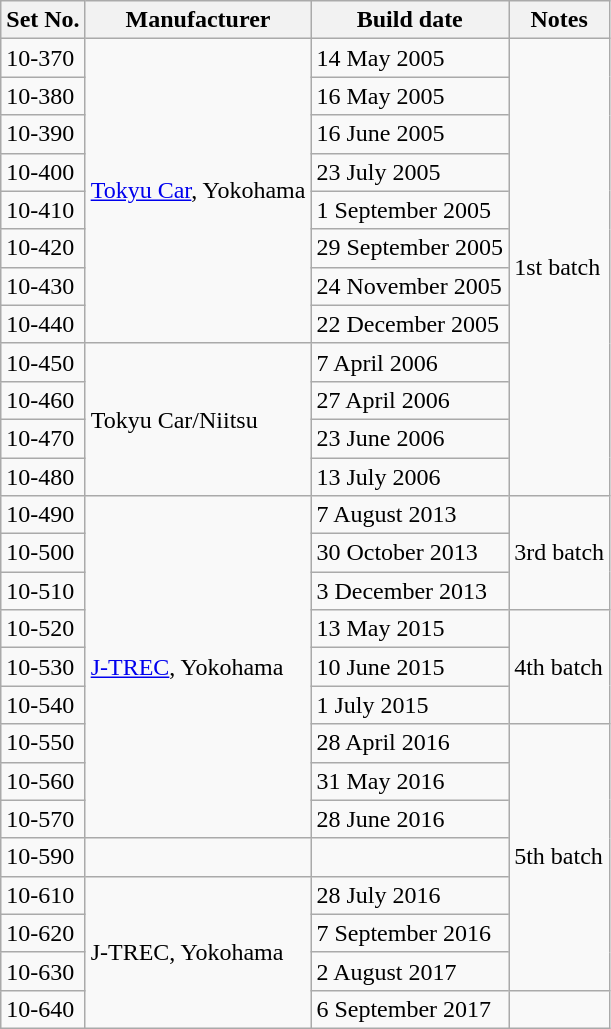<table class="wikitable">
<tr>
<th>Set No.</th>
<th>Manufacturer</th>
<th>Build date</th>
<th>Notes</th>
</tr>
<tr>
<td>10-370</td>
<td rowspan="8"><a href='#'>Tokyu Car</a>, Yokohama</td>
<td>14 May 2005</td>
<td rowspan=12>1st batch</td>
</tr>
<tr>
<td>10-380</td>
<td>16 May 2005</td>
</tr>
<tr>
<td>10-390</td>
<td>16 June 2005</td>
</tr>
<tr>
<td>10-400</td>
<td>23 July 2005</td>
</tr>
<tr>
<td>10-410</td>
<td>1 September 2005</td>
</tr>
<tr>
<td>10-420</td>
<td>29 September 2005</td>
</tr>
<tr>
<td>10-430</td>
<td>24 November 2005</td>
</tr>
<tr>
<td>10-440</td>
<td>22 December 2005</td>
</tr>
<tr>
<td>10-450</td>
<td rowspan="4">Tokyu Car/Niitsu</td>
<td>7 April 2006</td>
</tr>
<tr>
<td>10-460</td>
<td>27 April 2006</td>
</tr>
<tr>
<td>10-470</td>
<td>23 June 2006</td>
</tr>
<tr>
<td>10-480</td>
<td>13 July 2006</td>
</tr>
<tr>
<td>10-490</td>
<td rowspan="9"><a href='#'>J-TREC</a>, Yokohama</td>
<td>7 August 2013</td>
<td rowspan=3>3rd batch</td>
</tr>
<tr>
<td>10-500</td>
<td>30 October 2013</td>
</tr>
<tr>
<td>10-510</td>
<td>3 December 2013</td>
</tr>
<tr>
<td>10-520</td>
<td>13 May 2015</td>
<td rowspan=3>4th batch</td>
</tr>
<tr>
<td>10-530</td>
<td>10 June 2015</td>
</tr>
<tr>
<td>10-540</td>
<td>1 July 2015</td>
</tr>
<tr>
<td>10-550</td>
<td>28 April 2016</td>
<td rowspan=7>5th batch</td>
</tr>
<tr>
<td>10-560</td>
<td>31 May 2016</td>
</tr>
<tr>
<td>10-570</td>
<td>28 June 2016</td>
</tr>
<tr>
<td>10-590</td>
<td J-TREC, Yokohama></td>
</tr>
<tr>
<td>10-610</td>
<td rowspan="4">J-TREC, Yokohama</td>
<td>28 July 2016</td>
</tr>
<tr>
<td>10-620</td>
<td>7 September 2016</td>
</tr>
<tr>
<td>10-630</td>
<td>2 August 2017</td>
</tr>
<tr>
<td>10-640</td>
<td>6 September 2017</td>
<td></td>
</tr>
</table>
